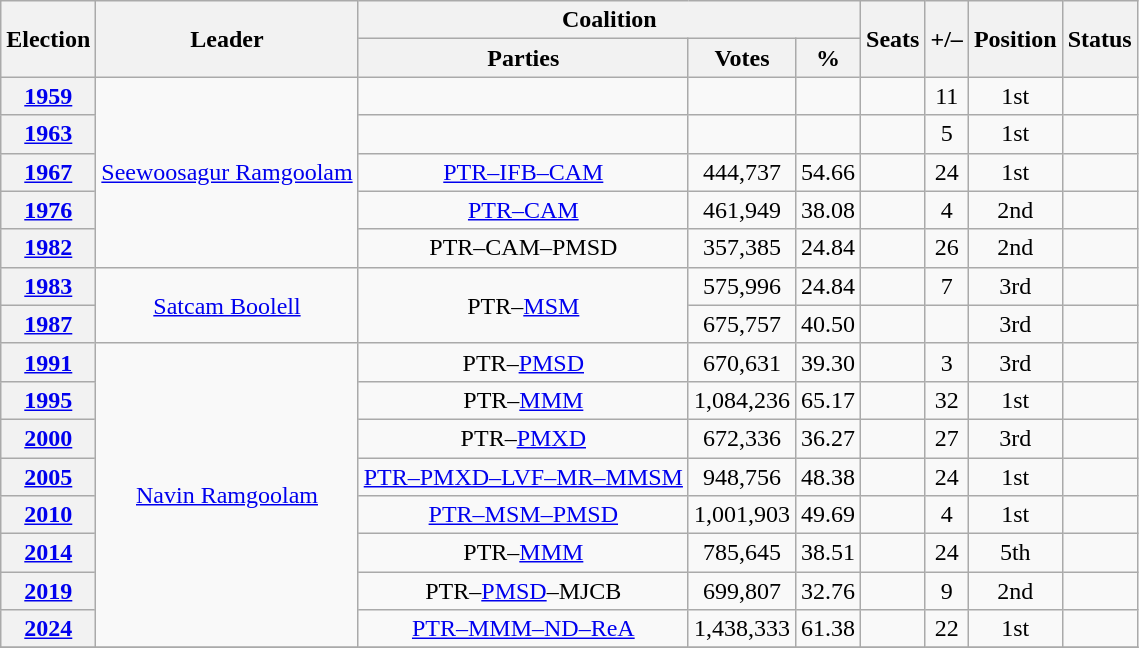<table class=wikitable style="text-align: center;">
<tr>
<th rowspan=2>Election</th>
<th rowspan=2>Leader</th>
<th colspan=3>Coalition</th>
<th rowspan=2>Seats</th>
<th rowspan=2>+/–</th>
<th rowspan=2>Position</th>
<th rowspan=2>Status</th>
</tr>
<tr>
<th>Parties</th>
<th>Votes</th>
<th>%</th>
</tr>
<tr>
<th><a href='#'>1959</a></th>
<td rowspan=5><a href='#'>Seewoosagur Ramgoolam</a></td>
<td></td>
<td></td>
<td></td>
<td></td>
<td> 11</td>
<td> 1st</td>
<td></td>
</tr>
<tr>
<th><a href='#'>1963</a></th>
<td></td>
<td></td>
<td></td>
<td></td>
<td> 5</td>
<td> 1st</td>
<td></td>
</tr>
<tr>
<th><a href='#'>1967</a></th>
<td><a href='#'>PTR–IFB–CAM</a></td>
<td>444,737</td>
<td>54.66</td>
<td></td>
<td> 24</td>
<td> 1st</td>
<td></td>
</tr>
<tr>
<th><a href='#'>1976</a></th>
<td><a href='#'>PTR–CAM</a></td>
<td>461,949</td>
<td>38.08</td>
<td></td>
<td> 4</td>
<td> 2nd</td>
<td></td>
</tr>
<tr>
<th><a href='#'>1982</a></th>
<td>PTR–CAM–PMSD</td>
<td>357,385</td>
<td>24.84</td>
<td></td>
<td> 26</td>
<td> 2nd</td>
<td></td>
</tr>
<tr>
<th><a href='#'>1983</a></th>
<td rowspan=2><a href='#'>Satcam Boolell</a></td>
<td rowspan=2>PTR–<a href='#'>MSM</a></td>
<td>575,996</td>
<td>24.84</td>
<td></td>
<td> 7</td>
<td> 3rd</td>
<td></td>
</tr>
<tr>
<th><a href='#'>1987</a></th>
<td>675,757</td>
<td>40.50</td>
<td></td>
<td></td>
<td> 3rd</td>
<td></td>
</tr>
<tr>
<th><a href='#'>1991</a></th>
<td rowspan=8><a href='#'>Navin Ramgoolam</a></td>
<td>PTR–<a href='#'>PMSD</a></td>
<td>670,631</td>
<td>39.30</td>
<td></td>
<td> 3</td>
<td> 3rd</td>
<td></td>
</tr>
<tr>
<th><a href='#'>1995</a></th>
<td>PTR–<a href='#'>MMM</a></td>
<td>1,084,236</td>
<td>65.17</td>
<td></td>
<td> 32</td>
<td> 1st</td>
<td></td>
</tr>
<tr>
<th><a href='#'>2000</a></th>
<td>PTR–<a href='#'>PMXD</a></td>
<td>672,336</td>
<td>36.27</td>
<td></td>
<td> 27</td>
<td> 3rd</td>
<td></td>
</tr>
<tr>
<th><a href='#'>2005</a></th>
<td><a href='#'>PTR–PMXD–LVF–MR–MMSM</a></td>
<td>948,756</td>
<td>48.38</td>
<td></td>
<td> 24</td>
<td> 1st</td>
<td></td>
</tr>
<tr>
<th><a href='#'>2010</a></th>
<td><a href='#'>PTR–MSM–PMSD</a></td>
<td>1,001,903</td>
<td>49.69</td>
<td></td>
<td> 4</td>
<td> 1st</td>
<td></td>
</tr>
<tr>
<th><a href='#'>2014</a></th>
<td>PTR–<a href='#'>MMM</a></td>
<td>785,645</td>
<td>38.51</td>
<td></td>
<td> 24</td>
<td> 5th</td>
<td></td>
</tr>
<tr>
<th><a href='#'>2019</a></th>
<td>PTR–<a href='#'>PMSD</a>–MJCB</td>
<td>699,807</td>
<td>32.76</td>
<td></td>
<td> 9</td>
<td> 2nd</td>
<td></td>
</tr>
<tr>
<th><a href='#'>2024</a></th>
<td><a href='#'>PTR–MMM–ND–ReA</a></td>
<td>1,438,333</td>
<td>61.38</td>
<td></td>
<td> 22</td>
<td> 1st</td>
<td></td>
</tr>
<tr>
</tr>
</table>
